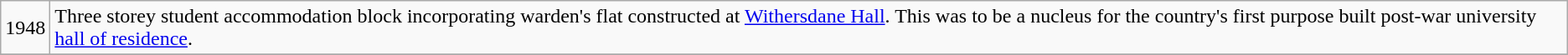<table class="wikitable">
<tr>
<td>1948</td>
<td>Three storey student accommodation block incorporating warden's flat constructed at <a href='#'>Withersdane Hall</a>. This was to be a nucleus for the country's first purpose built post-war university <a href='#'>hall of residence</a>.</td>
</tr>
<tr>
</tr>
</table>
